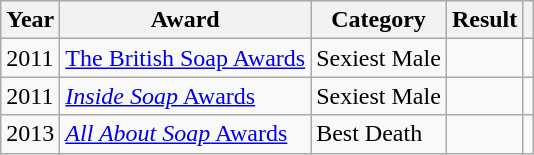<table class="wikitable sortable">
<tr>
<th>Year</th>
<th>Award</th>
<th>Category</th>
<th>Result</th>
<th scope=col class=unsortable></th>
</tr>
<tr>
<td>2011</td>
<td><a href='#'>The British Soap Awards</a></td>
<td>Sexiest Male</td>
<td></td>
<td align="center"></td>
</tr>
<tr>
<td>2011</td>
<td><a href='#'><em>Inside Soap</em> Awards</a></td>
<td>Sexiest Male</td>
<td></td>
<td align="center"></td>
</tr>
<tr>
<td>2013</td>
<td><a href='#'><em>All About Soap</em> Awards</a></td>
<td>Best Death</td>
<td></td>
<td align="center"></td>
</tr>
</table>
